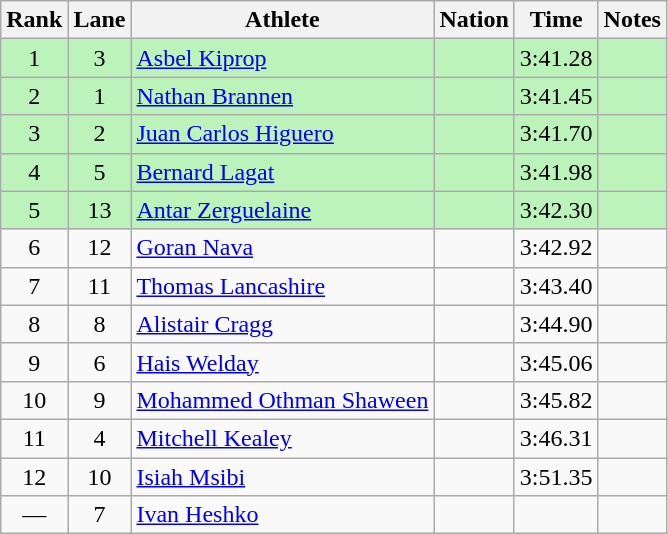<table class="wikitable sortable" style="text-align:center">
<tr>
<th>Rank</th>
<th>Lane</th>
<th>Athlete</th>
<th>Nation</th>
<th>Time</th>
<th>Notes</th>
</tr>
<tr bgcolor=bbf3bb>
<td>1</td>
<td>3</td>
<td align=left><a href='#'>Asbel Kiprop</a></td>
<td align=left></td>
<td>3:41.28</td>
<td></td>
</tr>
<tr bgcolor=bbf3bb>
<td>2</td>
<td>1</td>
<td align=left><a href='#'>Nathan Brannen</a></td>
<td align=left></td>
<td>3:41.45</td>
<td></td>
</tr>
<tr bgcolor=bbf3bb>
<td>3</td>
<td>2</td>
<td align=left><a href='#'>Juan Carlos Higuero</a></td>
<td align=left></td>
<td>3:41.70</td>
<td></td>
</tr>
<tr bgcolor=bbf3bb>
<td>4</td>
<td>5</td>
<td align=left><a href='#'>Bernard Lagat</a></td>
<td align=left></td>
<td>3:41.98</td>
<td></td>
</tr>
<tr bgcolor=bbf3bb>
<td>5</td>
<td>13</td>
<td align=left><a href='#'>Antar Zerguelaine</a></td>
<td align=left></td>
<td>3:42.30</td>
<td></td>
</tr>
<tr>
<td>6</td>
<td>12</td>
<td align=left><a href='#'>Goran Nava</a></td>
<td align=left></td>
<td>3:42.92</td>
<td></td>
</tr>
<tr>
<td>7</td>
<td>11</td>
<td align=left><a href='#'>Thomas Lancashire</a></td>
<td align=left></td>
<td>3:43.40</td>
<td></td>
</tr>
<tr>
<td>8</td>
<td>8</td>
<td align=left><a href='#'>Alistair Cragg</a></td>
<td align=left></td>
<td>3:44.90</td>
<td></td>
</tr>
<tr>
<td>9</td>
<td>6</td>
<td align=left><a href='#'>Hais Welday</a></td>
<td align=left></td>
<td>3:45.06</td>
<td></td>
</tr>
<tr>
<td>10</td>
<td>9</td>
<td align=left><a href='#'>Mohammed Othman Shaween</a></td>
<td align=left></td>
<td>3:45.82</td>
<td></td>
</tr>
<tr>
<td>11</td>
<td>4</td>
<td align=left><a href='#'>Mitchell Kealey</a></td>
<td align=left></td>
<td>3:46.31</td>
<td></td>
</tr>
<tr>
<td>12</td>
<td>10</td>
<td align=left><a href='#'>Isiah Msibi</a></td>
<td align=left></td>
<td>3:51.35</td>
<td></td>
</tr>
<tr>
<td data-sort-value=13>—</td>
<td>7</td>
<td align=left><a href='#'>Ivan Heshko</a></td>
<td align=left></td>
<td></td>
<td></td>
</tr>
</table>
